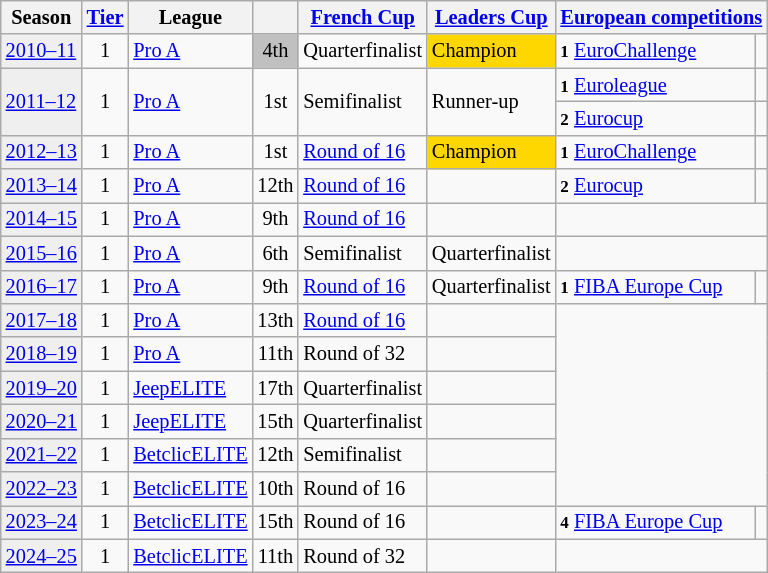<table class="wikitable" style="font-size:85%">
<tr>
<th>Season</th>
<th><a href='#'>Tier</a></th>
<th>League</th>
<th></th>
<th><a href='#'>French Cup</a></th>
<th><a href='#'>Leaders Cup</a></th>
<th colspan=2><a href='#'>European competitions</a></th>
</tr>
<tr>
<td style="background:#efefef;"><a href='#'>2010–11</a></td>
<td align="center">1</td>
<td><a href='#'>Pro A</a></td>
<td style="background:silver" align="center">4th</td>
<td>Quarterfinalist</td>
<td style="background:gold">Champion</td>
<td><small><strong>1</strong></small> <a href='#'>EuroChallenge</a></td>
<td align=center></td>
</tr>
<tr>
<td rowspan=2 style="background:#efefef;"><a href='#'>2011–12</a></td>
<td rowspan=2 align="center">1</td>
<td rowspan=2><a href='#'>Pro A</a></td>
<td rowspan=2 align="center">1st</td>
<td rowspan=2>Semifinalist</td>
<td rowspan=2>Runner-up</td>
<td><small><strong>1</strong></small> <a href='#'>Euroleague</a></td>
<td align=center></td>
</tr>
<tr>
<td><small><strong>2</strong></small> <a href='#'>Eurocup</a></td>
<td align=center></td>
</tr>
<tr>
<td style="background:#efefef;"><a href='#'>2012–13</a></td>
<td align="center">1</td>
<td><a href='#'>Pro A</a></td>
<td align="center">1st</td>
<td><a href='#'>Round of 16</a></td>
<td style="background:gold">Champion</td>
<td><small><strong>1</strong></small> <a href='#'>EuroChallenge</a></td>
<td align=center></td>
</tr>
<tr>
<td style="background:#efefef;"><a href='#'>2013–14</a></td>
<td align="center">1</td>
<td><a href='#'>Pro A</a></td>
<td align="center">12th</td>
<td><a href='#'>Round of 16</a></td>
<td></td>
<td><small><strong>2</strong></small> <a href='#'>Eurocup</a></td>
<td align=center></td>
</tr>
<tr>
<td style="background:#efefef;"><a href='#'>2014–15</a></td>
<td align="center">1</td>
<td><a href='#'>Pro A</a></td>
<td align="center">9th</td>
<td><a href='#'>Round of 16</a></td>
<td></td>
<td colspan=2></td>
</tr>
<tr>
<td style="background:#efefef;"><a href='#'>2015–16</a></td>
<td align="center">1</td>
<td><a href='#'>Pro A</a></td>
<td align="center">6th</td>
<td rowspan>Semifinalist</td>
<td rowspan>Quarterfinalist</td>
</tr>
<tr>
<td style="background:#efefef;"><a href='#'>2016–17</a></td>
<td align="center">1</td>
<td><a href='#'>Pro A</a></td>
<td align="center">9th</td>
<td><a href='#'>Round of 16</a></td>
<td rowspan>Quarterfinalist</td>
<td><small><strong>1</strong></small> <a href='#'>FIBA Europe Cup</a></td>
<td align=center></td>
</tr>
<tr>
<td style="background:#efefef;"><a href='#'>2017–18</a></td>
<td align="center">1</td>
<td><a href='#'>Pro A</a></td>
<td align="center">13th</td>
<td><a href='#'>Round of 16</a></td>
<td></td>
</tr>
<tr>
<td style="background:#efefef;"><a href='#'>2018–19</a></td>
<td align="center">1</td>
<td><a href='#'>Pro A</a></td>
<td align="center">11th</td>
<td>Round of 32</td>
<td></td>
</tr>
<tr>
<td style="background:#efefef;"><a href='#'>2019–20</a></td>
<td align="center">1</td>
<td><a href='#'>JeepELITE</a></td>
<td align="center">17th</td>
<td rowspan>Quarterfinalist</td>
<td></td>
</tr>
<tr>
<td style="background:#efefef;"><a href='#'>2020–21</a></td>
<td align="center">1</td>
<td><a href='#'>JeepELITE</a></td>
<td align="center">15th</td>
<td rowspan>Quarterfinalist</td>
<td></td>
</tr>
<tr>
<td style="background:#efefef;"><a href='#'>2021–22</a></td>
<td align="center">1</td>
<td><a href='#'>BetclicELITE</a></td>
<td align="center">12th</td>
<td rowspan>Semifinalist</td>
<td></td>
</tr>
<tr>
<td style="background:#efefef;"><a href='#'>2022–23</a></td>
<td align="center">1</td>
<td><a href='#'>BetclicELITE</a></td>
<td align="center">10th</td>
<td>Round of 16</td>
<td></td>
</tr>
<tr>
<td style="background:#efefef;"><a href='#'>2023–24</a></td>
<td align="center">1</td>
<td><a href='#'>BetclicELITE</a></td>
<td align="center">15th</td>
<td>Round of 16</td>
<td></td>
<td><small><strong>4</strong></small> <a href='#'>FIBA Europe Cup</a></td>
<td align=center></td>
</tr>
<tr>
<td style="background:#efefef;"><a href='#'>2024–25</a></td>
<td align="center">1</td>
<td><a href='#'>BetclicELITE</a></td>
<td align="center">11th</td>
<td>Round of 32</td>
<td></td>
</tr>
</table>
